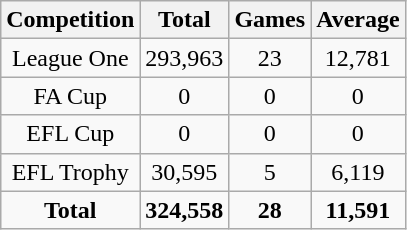<table class="wikitable" style="text-align: center">
<tr>
<th>Competition</th>
<th>Total</th>
<th>Games</th>
<th>Average</th>
</tr>
<tr>
<td>League One</td>
<td>293,963</td>
<td>23</td>
<td>12,781</td>
</tr>
<tr>
<td>FA Cup</td>
<td>0</td>
<td>0</td>
<td>0</td>
</tr>
<tr>
<td>EFL Cup</td>
<td>0</td>
<td>0</td>
<td>0</td>
</tr>
<tr>
<td>EFL Trophy</td>
<td>30,595</td>
<td>5</td>
<td>6,119</td>
</tr>
<tr>
<td><strong>Total</strong></td>
<td><strong>324,558</strong></td>
<td><strong>28</strong></td>
<td><strong>11,591</strong></td>
</tr>
</table>
